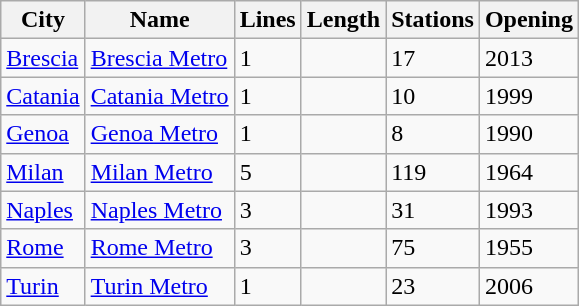<table class="wikitable sortable">
<tr>
<th>City</th>
<th>Name</th>
<th>Lines</th>
<th>Length</th>
<th>Stations</th>
<th>Opening</th>
</tr>
<tr>
<td><a href='#'>Brescia</a></td>
<td><a href='#'>Brescia Metro</a></td>
<td>1</td>
<td></td>
<td>17</td>
<td>2013</td>
</tr>
<tr>
<td><a href='#'>Catania</a></td>
<td><a href='#'>Catania Metro</a></td>
<td>1</td>
<td></td>
<td>10</td>
<td>1999</td>
</tr>
<tr>
<td><a href='#'>Genoa</a></td>
<td><a href='#'>Genoa Metro</a></td>
<td>1</td>
<td></td>
<td>8</td>
<td>1990</td>
</tr>
<tr>
<td><a href='#'>Milan</a></td>
<td><a href='#'>Milan Metro</a></td>
<td>5</td>
<td></td>
<td>119</td>
<td>1964</td>
</tr>
<tr>
<td><a href='#'>Naples</a></td>
<td><a href='#'>Naples Metro</a></td>
<td>3</td>
<td></td>
<td>31</td>
<td>1993</td>
</tr>
<tr>
<td><a href='#'>Rome</a></td>
<td><a href='#'>Rome Metro</a></td>
<td>3</td>
<td></td>
<td>75</td>
<td>1955</td>
</tr>
<tr>
<td><a href='#'>Turin</a></td>
<td><a href='#'>Turin Metro</a></td>
<td>1</td>
<td></td>
<td>23</td>
<td>2006</td>
</tr>
</table>
